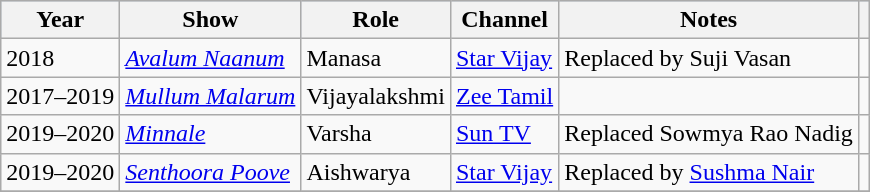<table class="wikitable sortable">
<tr style="background:#b0c4de; text-align:center;">
<th>Year</th>
<th>Show</th>
<th>Role</th>
<th>Channel</th>
<th class=unsortable>Notes</th>
<th class=unsortable></th>
</tr>
<tr>
<td>2018</td>
<td><em><a href='#'>Avalum Naanum</a></em></td>
<td>Manasa</td>
<td><a href='#'>Star Vijay</a></td>
<td>Replaced by Suji Vasan</td>
<td></td>
</tr>
<tr>
<td>2017–2019</td>
<td><em><a href='#'>Mullum Malarum</a></em></td>
<td>Vijayalakshmi</td>
<td><a href='#'>Zee Tamil</a></td>
<td></td>
<td></td>
</tr>
<tr>
<td>2019–2020</td>
<td><em><a href='#'>Minnale</a></em></td>
<td>Varsha</td>
<td><a href='#'>Sun TV</a></td>
<td>Replaced Sowmya Rao Nadig</td>
<td></td>
</tr>
<tr>
<td>2019–2020</td>
<td><em><a href='#'>Senthoora Poove</a></em></td>
<td>Aishwarya</td>
<td><a href='#'>Star Vijay</a></td>
<td>Replaced by <a href='#'>Sushma Nair</a></td>
<td></td>
</tr>
<tr>
</tr>
</table>
